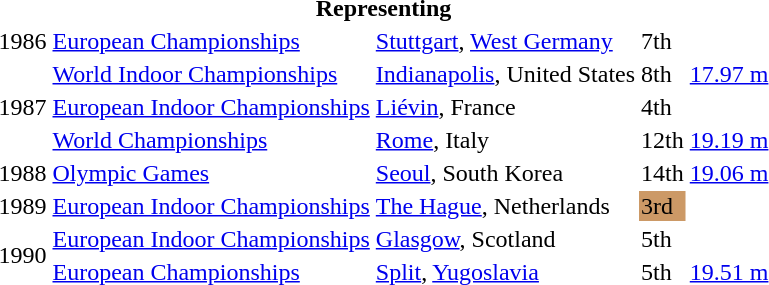<table>
<tr>
<th colspan="5">Representing </th>
</tr>
<tr>
<td>1986</td>
<td><a href='#'>European Championships</a></td>
<td><a href='#'>Stuttgart</a>, <a href='#'>West Germany</a></td>
<td>7th</td>
<td></td>
</tr>
<tr>
<td rowspan=3>1987</td>
<td><a href='#'>World Indoor Championships</a></td>
<td><a href='#'>Indianapolis</a>, United States</td>
<td>8th</td>
<td><a href='#'>17.97 m</a></td>
</tr>
<tr>
<td><a href='#'>European Indoor Championships</a></td>
<td><a href='#'>Liévin</a>, France</td>
<td>4th</td>
<td></td>
</tr>
<tr>
<td><a href='#'>World Championships</a></td>
<td><a href='#'>Rome</a>, Italy</td>
<td>12th</td>
<td><a href='#'>19.19 m</a></td>
</tr>
<tr>
<td>1988</td>
<td><a href='#'>Olympic Games</a></td>
<td><a href='#'>Seoul</a>, South Korea</td>
<td>14th</td>
<td><a href='#'>19.06 m</a></td>
</tr>
<tr>
<td>1989</td>
<td><a href='#'>European Indoor Championships</a></td>
<td><a href='#'>The Hague</a>, Netherlands</td>
<td bgcolor=cc9966>3rd</td>
<td></td>
</tr>
<tr>
<td rowspan=2>1990</td>
<td><a href='#'>European Indoor Championships</a></td>
<td><a href='#'>Glasgow</a>, Scotland</td>
<td>5th</td>
<td></td>
</tr>
<tr>
<td><a href='#'>European Championships</a></td>
<td><a href='#'>Split</a>, <a href='#'>Yugoslavia</a></td>
<td>5th</td>
<td><a href='#'>19.51 m</a></td>
</tr>
</table>
